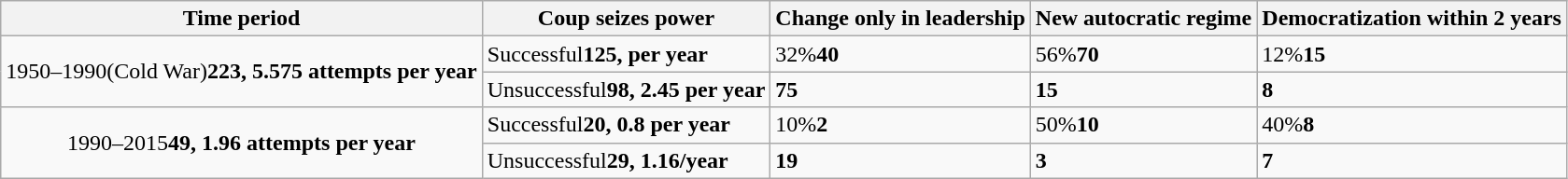<table class="wikitable">
<tr>
<th>Time period</th>
<th>Coup seizes power</th>
<th>Change only in leadership</th>
<th>New autocratic regime</th>
<th>Democratization within 2 years</th>
</tr>
<tr>
<td rowspan=2 align=center>1950–1990(Cold War)<strong>223, 5.575 attempts per year</strong></td>
<td>Successful<strong>125,  per year</strong></td>
<td>32%<strong>40</strong></td>
<td>56%<strong>70</strong></td>
<td>12%<strong>15</strong></td>
</tr>
<tr>
<td>Unsuccessful<strong>98, 2.45 per year</strong></td>
<td><strong>75</strong> </td>
<td><strong>15</strong></td>
<td><strong>8</strong> </td>
</tr>
<tr>
<td rowspan=2 align=center>1990–2015<strong>49, 1.96 attempts per year</strong></td>
<td>Successful<strong>20, 0.8 per year</strong></td>
<td>10%<strong>2</strong></td>
<td>50%<strong>10</strong></td>
<td>40%<strong>8</strong></td>
</tr>
<tr>
<td>Unsuccessful<strong>29, 1.16/year</strong></td>
<td><strong>19</strong></td>
<td><strong>3</strong></td>
<td><strong>7</strong></td>
</tr>
</table>
